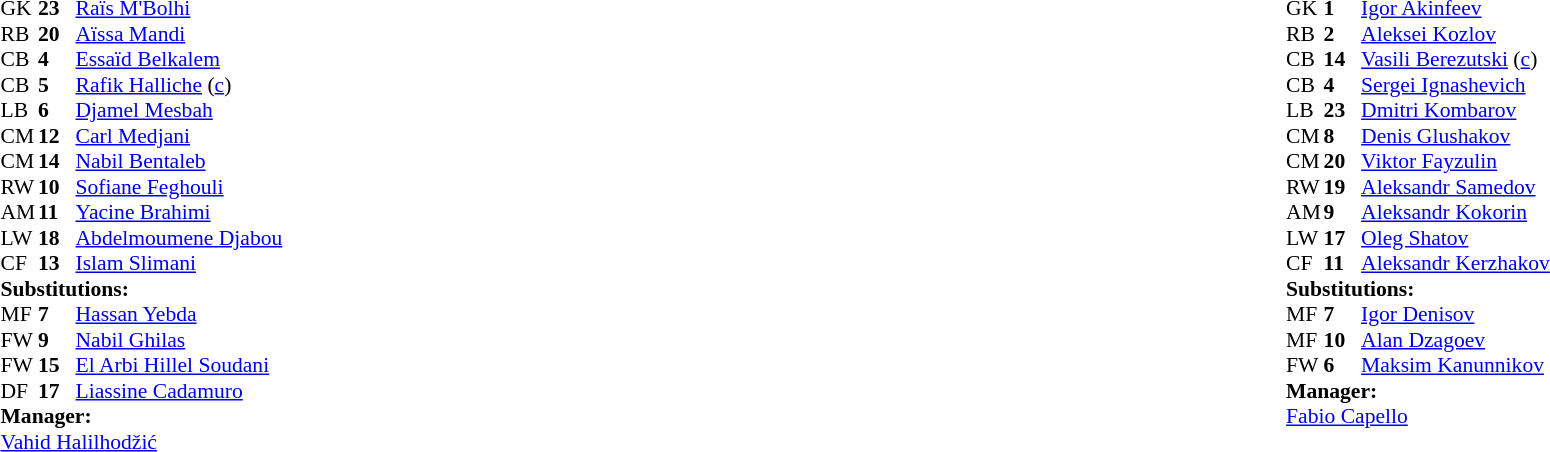<table width="100%">
<tr>
<td valign="top" width="40%"><br><table style="font-size: 90%" cellspacing="0" cellpadding="0">
<tr>
<th width=25></th>
<th width=25></th>
</tr>
<tr>
<td>GK</td>
<td><strong>23</strong></td>
<td><a href='#'>Raïs M'Bolhi</a></td>
</tr>
<tr>
<td>RB</td>
<td><strong>20</strong></td>
<td><a href='#'>Aïssa Mandi</a></td>
</tr>
<tr>
<td>CB</td>
<td><strong>4</strong></td>
<td><a href='#'>Essaïd Belkalem</a></td>
</tr>
<tr>
<td>CB</td>
<td><strong>5</strong></td>
<td><a href='#'>Rafik Halliche</a> (<a href='#'>c</a>)</td>
</tr>
<tr>
<td>LB</td>
<td><strong>6</strong></td>
<td><a href='#'>Djamel Mesbah</a></td>
<td></td>
</tr>
<tr>
<td>CM</td>
<td><strong>12</strong></td>
<td><a href='#'>Carl Medjani</a></td>
</tr>
<tr>
<td>CM</td>
<td><strong>14</strong></td>
<td><a href='#'>Nabil Bentaleb</a></td>
</tr>
<tr>
<td>RW</td>
<td><strong>10</strong></td>
<td><a href='#'>Sofiane Feghouli</a></td>
</tr>
<tr>
<td>AM</td>
<td><strong>11</strong></td>
<td><a href='#'>Yacine Brahimi</a></td>
<td></td>
<td></td>
</tr>
<tr>
<td>LW</td>
<td><strong>18</strong></td>
<td><a href='#'>Abdelmoumene Djabou</a></td>
<td></td>
<td></td>
</tr>
<tr>
<td>CF</td>
<td><strong>13</strong></td>
<td><a href='#'>Islam Slimani</a></td>
<td></td>
<td></td>
</tr>
<tr>
<td colspan=3><strong>Substitutions:</strong></td>
</tr>
<tr>
<td>MF</td>
<td><strong>7</strong></td>
<td><a href='#'>Hassan Yebda</a></td>
<td></td>
<td></td>
</tr>
<tr>
<td>FW</td>
<td><strong>9</strong></td>
<td><a href='#'>Nabil Ghilas</a></td>
<td></td>
<td></td>
</tr>
<tr>
<td>FW</td>
<td><strong>15</strong></td>
<td><a href='#'>El Arbi Hillel Soudani</a></td>
<td></td>
<td></td>
</tr>
<tr>
<td>DF</td>
<td><strong>17</strong></td>
<td><a href='#'>Liassine Cadamuro</a></td>
<td></td>
</tr>
<tr>
<td colspan=3><strong>Manager:</strong></td>
</tr>
<tr>
<td colspan=3> <a href='#'>Vahid Halilhodžić</a></td>
</tr>
</table>
</td>
<td valign="top"></td>
<td valign="top" width="50%"><br><table style="font-size: 90%; margin: auto;" cellspacing="0" cellpadding="0">
<tr>
<th width="25"></th>
<th width="25"></th>
</tr>
<tr>
<td>GK</td>
<td><strong>1</strong></td>
<td><a href='#'>Igor Akinfeev</a></td>
</tr>
<tr>
<td>RB</td>
<td><strong>2</strong></td>
<td><a href='#'>Aleksei Kozlov</a></td>
<td></td>
</tr>
<tr>
<td>CB</td>
<td><strong>14</strong></td>
<td><a href='#'>Vasili Berezutski</a> (<a href='#'>c</a>)</td>
</tr>
<tr>
<td>CB</td>
<td><strong>4</strong></td>
<td><a href='#'>Sergei Ignashevich</a></td>
</tr>
<tr>
<td>LB</td>
<td><strong>23</strong></td>
<td><a href='#'>Dmitri Kombarov</a></td>
<td></td>
</tr>
<tr>
<td>CM</td>
<td><strong>8</strong></td>
<td><a href='#'>Denis Glushakov</a></td>
<td></td>
<td></td>
</tr>
<tr>
<td>CM</td>
<td><strong>20</strong></td>
<td><a href='#'>Viktor Fayzulin</a></td>
</tr>
<tr>
<td>RW</td>
<td><strong>19</strong></td>
<td><a href='#'>Aleksandr Samedov</a></td>
</tr>
<tr>
<td>AM</td>
<td><strong>9</strong></td>
<td><a href='#'>Aleksandr Kokorin</a></td>
</tr>
<tr>
<td>LW</td>
<td><strong>17</strong></td>
<td><a href='#'>Oleg Shatov</a></td>
<td></td>
<td></td>
</tr>
<tr>
<td>CF</td>
<td><strong>11</strong></td>
<td><a href='#'>Aleksandr Kerzhakov</a></td>
<td></td>
<td></td>
</tr>
<tr>
<td colspan=3><strong>Substitutions:</strong></td>
</tr>
<tr>
<td>MF</td>
<td><strong>7</strong></td>
<td><a href='#'>Igor Denisov</a></td>
<td></td>
<td></td>
</tr>
<tr>
<td>MF</td>
<td><strong>10</strong></td>
<td><a href='#'>Alan Dzagoev</a></td>
<td></td>
<td></td>
</tr>
<tr>
<td>FW</td>
<td><strong>6</strong></td>
<td><a href='#'>Maksim Kanunnikov</a></td>
<td></td>
<td></td>
</tr>
<tr>
<td colspan=3><strong>Manager:</strong></td>
</tr>
<tr>
<td colspan=3> <a href='#'>Fabio Capello</a></td>
</tr>
</table>
</td>
</tr>
</table>
